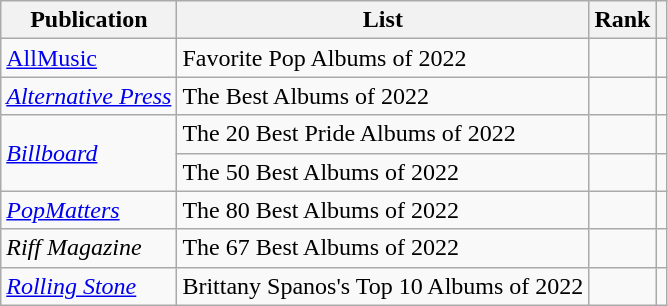<table class="sortable wikitable">
<tr>
<th>Publication</th>
<th>List</th>
<th>Rank</th>
<th class="unsortable"></th>
</tr>
<tr>
<td><a href='#'>AllMusic</a></td>
<td>Favorite Pop Albums of 2022</td>
<td></td>
<td></td>
</tr>
<tr>
<td><em><a href='#'>Alternative Press</a></em></td>
<td>The Best Albums of 2022</td>
<td></td>
<td></td>
</tr>
<tr>
<td rowspan="2"><em><a href='#'>Billboard</a></em></td>
<td>The 20 Best Pride Albums of 2022</td>
<td></td>
<td></td>
</tr>
<tr>
<td>The 50 Best Albums of 2022</td>
<td></td>
<td></td>
</tr>
<tr>
<td><em><a href='#'>PopMatters</a></em></td>
<td>The 80 Best Albums of 2022</td>
<td></td>
<td></td>
</tr>
<tr>
<td><em>Riff Magazine</em></td>
<td>The 67 Best Albums of 2022</td>
<td></td>
<td></td>
</tr>
<tr>
<td><em><a href='#'>Rolling Stone</a></em></td>
<td>Brittany Spanos's Top 10 Albums of 2022</td>
<td></td>
<td></td>
</tr>
</table>
